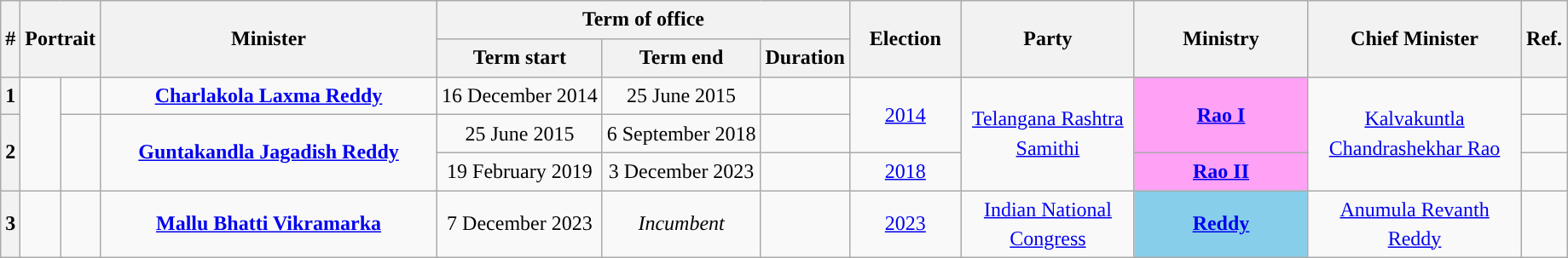<table class="wikitable" style="line-height:1.4em; text-align:center">
<tr>
<th rowspan=2>#</th>
<th rowspan=2 colspan="2">Portrait</th>
<th rowspan=2 style="width:16em">Minister<br></th>
<th colspan="3">Term of office</th>
<th rowspan=2 style="width:5em">Election<br></th>
<th rowspan=2 style="width:8em">Party</th>
<th rowspan=2 style="width:8em">Ministry</th>
<th rowspan=2 style="width:10em">Chief Minister</th>
<th rowspan=2>Ref.</th>
</tr>
<tr>
<th>Term start</th>
<th>Term end</th>
<th>Duration</th>
</tr>
<tr>
<th>1</th>
<td rowspan=3></td>
<td></td>
<td><strong><a href='#'>Charlakola Laxma Reddy</a></strong><br></td>
<td>16 December 2014</td>
<td>25 June 2015</td>
<td><strong></strong></td>
<td rowspan=2><a href='#'>2014</a><br></td>
<td rowspan="3"><a href='#'>Telangana Rashtra Samithi</a></td>
<td rowspan=2 bgcolor="#FFA1F4"><strong><a href='#'>Rao I</a></strong></td>
<td rowspan="3"><a href='#'>Kalvakuntla Chandrashekhar Rao</a></td>
<td></td>
</tr>
<tr>
<th rowspan=2>2</th>
<td rowspan=2></td>
<td rowspan=2><strong><a href='#'>Guntakandla Jagadish Reddy</a></strong><br></td>
<td>25 June 2015</td>
<td>6 September 2018</td>
<td><strong></strong></td>
<td></td>
</tr>
<tr style="text-align: center;">
<td>19 February 2019</td>
<td>3 December 2023</td>
<td><strong></strong></td>
<td><a href='#'>2018</a><br></td>
<td bgcolor="#FFA1F4"><strong><a href='#'>Rao II</a></strong></td>
<td></td>
</tr>
<tr>
<th>3</th>
<td></td>
<td></td>
<td><strong><a href='#'>Mallu Bhatti Vikramarka</a></strong><br></td>
<td>7 December 2023</td>
<td><em>Incumbent</em></td>
<td><strong></strong></td>
<td><a href='#'>2023</a><br></td>
<td><a href='#'>Indian National Congress</a></td>
<td bgcolor="#87CEEB"><strong><a href='#'>Reddy</a></strong></td>
<td><a href='#'>Anumula Revanth Reddy</a></td>
<td></td>
</tr>
</table>
